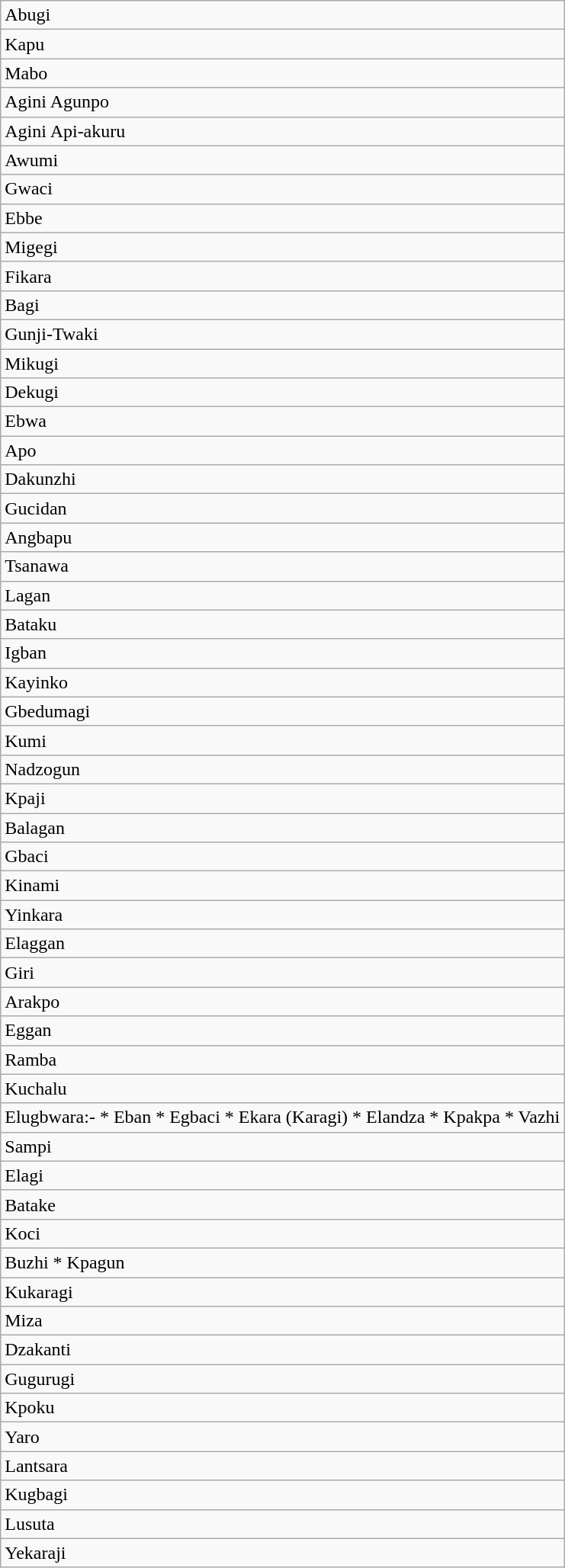<table class="wikitable">
<tr>
<td>Abugi</td>
</tr>
<tr>
<td>Kapu</td>
</tr>
<tr>
<td>Mabo</td>
</tr>
<tr>
<td>Agini Agunpo</td>
</tr>
<tr>
<td>Agini Api-akuru</td>
</tr>
<tr>
<td>Awumi</td>
</tr>
<tr>
<td>Gwaci</td>
</tr>
<tr>
<td>Ebbe</td>
</tr>
<tr>
<td>Migegi</td>
</tr>
<tr>
<td>Fikara</td>
</tr>
<tr>
<td>Bagi</td>
</tr>
<tr>
<td>Gunji-Twaki</td>
</tr>
<tr>
<td>Mikugi</td>
</tr>
<tr>
<td>Dekugi</td>
</tr>
<tr>
<td>Ebwa</td>
</tr>
<tr>
<td>Apo</td>
</tr>
<tr>
<td>Dakunzhi</td>
</tr>
<tr>
<td>Gucidan</td>
</tr>
<tr>
<td>Angbapu</td>
</tr>
<tr>
<td>Tsanawa</td>
</tr>
<tr>
<td>Lagan</td>
</tr>
<tr>
<td>Bataku</td>
</tr>
<tr>
<td>Igban</td>
</tr>
<tr>
<td>Kayinko</td>
</tr>
<tr>
<td>Gbedumagi</td>
</tr>
<tr>
<td>Kumi</td>
</tr>
<tr>
<td>Nadzogun</td>
</tr>
<tr>
<td>Kpaji</td>
</tr>
<tr>
<td>Balagan</td>
</tr>
<tr>
<td>Gbaci</td>
</tr>
<tr>
<td>Kinami</td>
</tr>
<tr>
<td>Yinkara</td>
</tr>
<tr>
<td>Elaggan</td>
</tr>
<tr>
<td>Giri</td>
</tr>
<tr>
<td>Arakpo</td>
</tr>
<tr>
<td>Eggan</td>
</tr>
<tr>
<td>Ramba</td>
</tr>
<tr>
<td>Kuchalu</td>
</tr>
<tr>
<td>Elugbwara:- * Eban * Egbaci * Ekara (Karagi) * Elandza * Kpakpa * Vazhi</td>
</tr>
<tr>
<td>Sampi</td>
</tr>
<tr>
<td>Elagi</td>
</tr>
<tr>
<td>Batake</td>
</tr>
<tr>
<td>Koci</td>
</tr>
<tr>
<td>Buzhi * Kpagun</td>
</tr>
<tr>
<td>Kukaragi</td>
</tr>
<tr>
<td>Miza</td>
</tr>
<tr>
<td>Dzakanti</td>
</tr>
<tr>
<td>Gugurugi</td>
</tr>
<tr>
<td>Kpoku</td>
</tr>
<tr>
<td>Yaro</td>
</tr>
<tr>
<td>Lantsara</td>
</tr>
<tr>
<td>Kugbagi</td>
</tr>
<tr>
<td>Lusuta</td>
</tr>
<tr>
<td>Yekaraji</td>
</tr>
</table>
